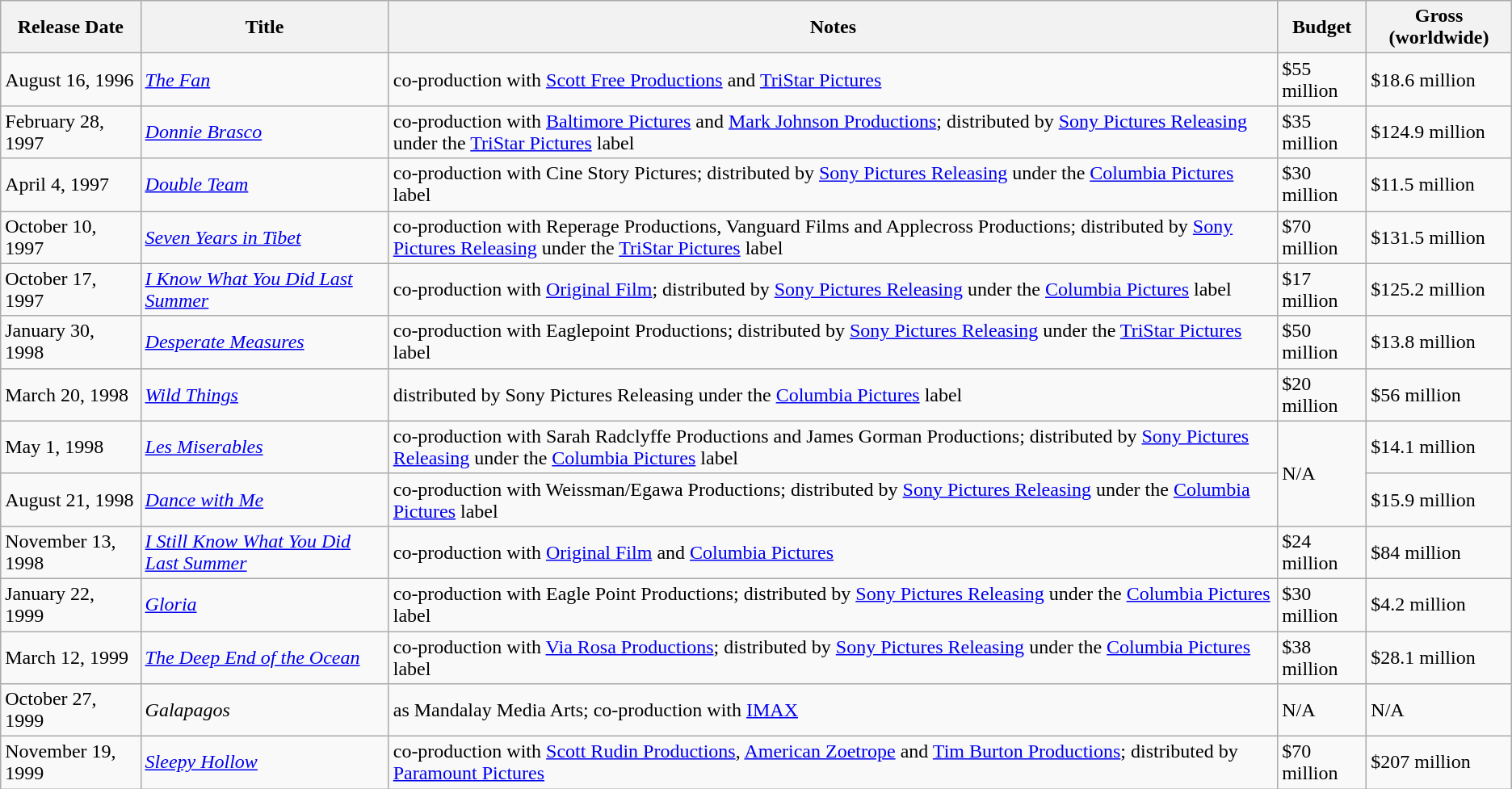<table class="wikitable sortable">
<tr>
<th>Release Date</th>
<th>Title</th>
<th>Notes</th>
<th>Budget</th>
<th>Gross (worldwide)</th>
</tr>
<tr>
<td>August 16, 1996</td>
<td><em><a href='#'>The Fan</a></em></td>
<td>co-production with <a href='#'>Scott Free Productions</a> and <a href='#'>TriStar Pictures</a></td>
<td>$55 million</td>
<td>$18.6 million</td>
</tr>
<tr>
<td>February 28, 1997</td>
<td><em><a href='#'>Donnie Brasco</a></em></td>
<td>co-production with <a href='#'>Baltimore Pictures</a> and <a href='#'>Mark Johnson Productions</a>; distributed by <a href='#'>Sony Pictures Releasing</a> under the <a href='#'>TriStar Pictures</a> label</td>
<td>$35 million</td>
<td>$124.9 million</td>
</tr>
<tr>
<td>April 4, 1997</td>
<td><em><a href='#'>Double Team</a></em></td>
<td>co-production with Cine Story Pictures; distributed by <a href='#'>Sony Pictures Releasing</a> under the <a href='#'>Columbia Pictures</a> label</td>
<td>$30 million</td>
<td>$11.5 million</td>
</tr>
<tr>
<td>October 10, 1997</td>
<td><em><a href='#'>Seven Years in Tibet</a></em></td>
<td>co-production with Reperage Productions, Vanguard Films and Applecross Productions; distributed by <a href='#'>Sony Pictures Releasing</a> under the <a href='#'>TriStar Pictures</a> label</td>
<td>$70 million</td>
<td>$131.5 million</td>
</tr>
<tr>
<td>October 17, 1997</td>
<td><em><a href='#'>I Know What You Did Last Summer</a></em></td>
<td>co-production with <a href='#'>Original Film</a>; distributed by <a href='#'>Sony Pictures Releasing</a> under the <a href='#'>Columbia Pictures</a> label</td>
<td>$17 million</td>
<td>$125.2 million</td>
</tr>
<tr>
<td>January 30, 1998</td>
<td><em><a href='#'>Desperate Measures</a></em></td>
<td>co-production with Eaglepoint Productions; distributed by <a href='#'>Sony Pictures Releasing</a> under the <a href='#'>TriStar Pictures</a> label</td>
<td>$50 million</td>
<td>$13.8 million</td>
</tr>
<tr>
<td>March 20, 1998</td>
<td><em><a href='#'>Wild Things</a></em></td>
<td>distributed by Sony Pictures Releasing under the <a href='#'>Columbia Pictures</a> label</td>
<td>$20 million</td>
<td>$56 million</td>
</tr>
<tr>
<td>May 1, 1998</td>
<td><em><a href='#'>Les Miserables</a></em></td>
<td>co-production with Sarah Radclyffe Productions and James Gorman Productions; distributed by <a href='#'>Sony Pictures Releasing</a> under the <a href='#'>Columbia Pictures</a> label</td>
<td rowspan="2">N/A</td>
<td>$14.1 million</td>
</tr>
<tr>
<td>August 21, 1998</td>
<td><em><a href='#'>Dance with Me</a></em></td>
<td>co-production with Weissman/Egawa Productions; distributed by <a href='#'>Sony Pictures Releasing</a> under the <a href='#'>Columbia Pictures</a> label</td>
<td>$15.9 million</td>
</tr>
<tr>
<td>November 13, 1998</td>
<td><em><a href='#'>I Still Know What You Did Last Summer</a></em></td>
<td>co-production with <a href='#'>Original Film</a> and <a href='#'>Columbia Pictures</a></td>
<td>$24 million</td>
<td>$84 million</td>
</tr>
<tr>
<td>January 22, 1999</td>
<td><em><a href='#'>Gloria</a></em></td>
<td>co-production with Eagle Point Productions; distributed by <a href='#'>Sony Pictures Releasing</a> under the <a href='#'>Columbia Pictures</a> label</td>
<td>$30 million</td>
<td>$4.2 million</td>
</tr>
<tr>
<td>March 12, 1999</td>
<td><em><a href='#'>The Deep End of the Ocean</a></em></td>
<td>co-production with <a href='#'>Via Rosa Productions</a>; distributed by <a href='#'>Sony Pictures Releasing</a> under the <a href='#'>Columbia Pictures</a> label</td>
<td>$38 million</td>
<td>$28.1 million</td>
</tr>
<tr>
<td>October 27, 1999</td>
<td><em>Galapagos</em></td>
<td>as Mandalay Media Arts; co-production with <a href='#'>IMAX</a></td>
<td>N/A</td>
<td>N/A</td>
</tr>
<tr>
<td>November 19, 1999</td>
<td><em><a href='#'>Sleepy Hollow</a></em></td>
<td>co-production with <a href='#'>Scott Rudin Productions</a>, <a href='#'>American Zoetrope</a> and <a href='#'>Tim Burton Productions</a>; distributed by <a href='#'>Paramount Pictures</a></td>
<td>$70 million</td>
<td>$207 million</td>
</tr>
</table>
